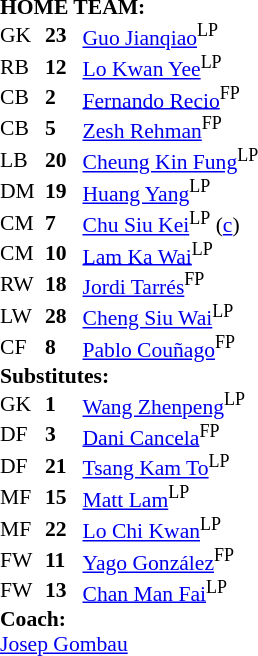<table style="font-size: 90%" cellspacing="0" cellpadding="0">
<tr>
<td colspan="4"><strong>HOME TEAM:</strong></td>
</tr>
<tr>
<th width="30"></th>
<th width="25"></th>
</tr>
<tr>
<td>GK</td>
<td><strong>23</strong></td>
<td> <a href='#'>Guo Jianqiao</a><sup>LP</sup></td>
<td></td>
<td></td>
</tr>
<tr>
<td>RB</td>
<td><strong>12</strong></td>
<td> <a href='#'>Lo Kwan Yee</a><sup>LP</sup></td>
<td></td>
<td></td>
</tr>
<tr>
<td>CB</td>
<td><strong>2</strong></td>
<td> <a href='#'>Fernando Recio</a><sup>FP</sup></td>
<td></td>
<td></td>
</tr>
<tr>
<td>CB</td>
<td><strong>5</strong></td>
<td> <a href='#'>Zesh Rehman</a><sup>FP</sup></td>
<td></td>
<td></td>
</tr>
<tr>
<td>LB</td>
<td><strong>20</strong></td>
<td> <a href='#'>Cheung Kin Fung</a><sup>LP</sup></td>
<td></td>
<td></td>
</tr>
<tr>
<td>DM</td>
<td><strong>19</strong></td>
<td> <a href='#'>Huang Yang</a><sup>LP</sup></td>
<td></td>
<td></td>
</tr>
<tr>
<td>CM</td>
<td><strong>7</strong></td>
<td> <a href='#'>Chu Siu Kei</a><sup>LP</sup> (<a href='#'>c</a>)</td>
<td></td>
<td></td>
</tr>
<tr>
<td>CM</td>
<td><strong>10</strong></td>
<td> <a href='#'>Lam Ka Wai</a><sup>LP</sup></td>
<td></td>
<td></td>
</tr>
<tr>
<td>RW</td>
<td><strong>18</strong></td>
<td> <a href='#'>Jordi Tarrés</a><sup>FP</sup></td>
<td></td>
<td></td>
</tr>
<tr>
<td>LW</td>
<td><strong>28</strong></td>
<td> <a href='#'>Cheng Siu Wai</a><sup>LP</sup></td>
<td></td>
<td></td>
</tr>
<tr>
<td>CF</td>
<td><strong>8</strong></td>
<td> <a href='#'>Pablo Couñago</a><sup>FP</sup></td>
<td></td>
<td></td>
</tr>
<tr>
<td colspan=4><strong>Substitutes:</strong></td>
</tr>
<tr>
<td>GK</td>
<td><strong>1</strong></td>
<td> <a href='#'>Wang Zhenpeng</a><sup>LP</sup></td>
<td></td>
<td></td>
</tr>
<tr>
<td>DF</td>
<td><strong>3</strong></td>
<td> <a href='#'>Dani Cancela</a><sup>FP</sup></td>
<td></td>
<td></td>
</tr>
<tr>
<td>DF</td>
<td><strong>21</strong></td>
<td> <a href='#'>Tsang Kam To</a><sup>LP</sup></td>
<td></td>
<td></td>
</tr>
<tr>
<td>MF</td>
<td><strong>15</strong></td>
<td> <a href='#'>Matt Lam</a><sup>LP</sup></td>
<td></td>
<td></td>
</tr>
<tr>
<td>MF</td>
<td><strong>22</strong></td>
<td> <a href='#'>Lo Chi Kwan</a><sup>LP</sup></td>
<td></td>
<td></td>
</tr>
<tr>
<td>FW</td>
<td><strong>11</strong></td>
<td> <a href='#'>Yago González</a><sup>FP</sup></td>
<td></td>
<td></td>
</tr>
<tr>
<td>FW</td>
<td><strong>13</strong></td>
<td> <a href='#'>Chan Man Fai</a><sup>LP</sup></td>
<td></td>
<td></td>
</tr>
<tr>
<td colspan=4><strong>Coach:</strong></td>
</tr>
<tr>
<td colspan="4"> <a href='#'>Josep Gombau</a></td>
</tr>
</table>
